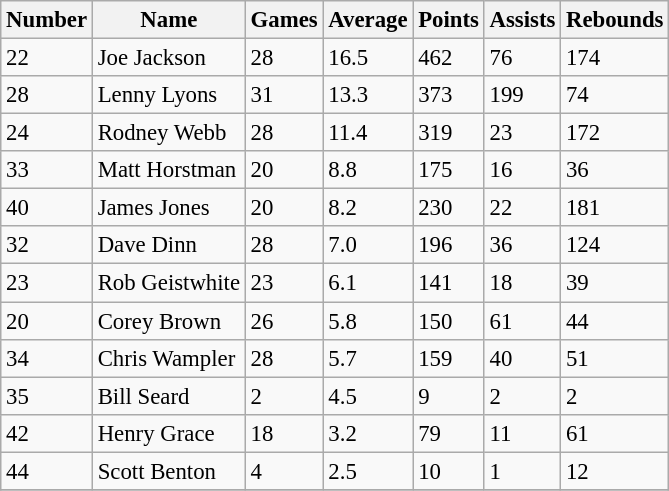<table class="wikitable" style="font-size: 95%;">
<tr>
<th>Number</th>
<th>Name</th>
<th>Games</th>
<th>Average</th>
<th>Points</th>
<th>Assists</th>
<th>Rebounds</th>
</tr>
<tr>
<td>22</td>
<td>Joe Jackson</td>
<td>28</td>
<td>16.5</td>
<td>462</td>
<td>76</td>
<td>174</td>
</tr>
<tr>
<td>28</td>
<td>Lenny Lyons</td>
<td>31</td>
<td>13.3</td>
<td>373</td>
<td>199</td>
<td>74</td>
</tr>
<tr>
<td>24</td>
<td>Rodney Webb</td>
<td>28</td>
<td>11.4</td>
<td>319</td>
<td>23</td>
<td>172</td>
</tr>
<tr>
<td>33</td>
<td>Matt Horstman</td>
<td>20</td>
<td>8.8</td>
<td>175</td>
<td>16</td>
<td>36</td>
</tr>
<tr>
<td>40</td>
<td>James Jones</td>
<td>20</td>
<td>8.2</td>
<td>230</td>
<td>22</td>
<td>181</td>
</tr>
<tr>
<td>32</td>
<td>Dave Dinn</td>
<td>28</td>
<td>7.0</td>
<td>196</td>
<td>36</td>
<td>124</td>
</tr>
<tr>
<td>23</td>
<td>Rob Geistwhite</td>
<td>23</td>
<td>6.1</td>
<td>141</td>
<td>18</td>
<td>39</td>
</tr>
<tr>
<td>20</td>
<td>Corey Brown</td>
<td>26</td>
<td>5.8</td>
<td>150</td>
<td>61</td>
<td>44</td>
</tr>
<tr>
<td>34</td>
<td>Chris Wampler</td>
<td>28</td>
<td>5.7</td>
<td>159</td>
<td>40</td>
<td>51</td>
</tr>
<tr>
<td>35</td>
<td>Bill Seard</td>
<td>2</td>
<td>4.5</td>
<td>9</td>
<td>2</td>
<td>2</td>
</tr>
<tr>
<td>42</td>
<td>Henry Grace</td>
<td>18</td>
<td>3.2</td>
<td>79</td>
<td>11</td>
<td>61</td>
</tr>
<tr>
<td>44</td>
<td>Scott Benton</td>
<td>4</td>
<td>2.5</td>
<td>10</td>
<td>1</td>
<td>12</td>
</tr>
<tr>
</tr>
</table>
